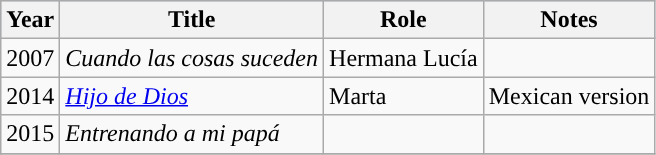<table class="wikitable">
<tr style="background:#b0c4de;">
<th>Year</th>
<th>Title</th>
<th>Role</th>
<th>Notes</th>
</tr>
<tr>
<td>2007</td>
<td><em>Cuando las cosas suceden</em></td>
<td>Hermana Lucía</td>
<td></td>
</tr>
<tr>
<td>2014</td>
<td><em><a href='#'>Hijo de Dios</a></em></td>
<td>Marta</td>
<td>Mexican version</td>
</tr>
<tr>
<td>2015</td>
<td><em>Entrenando a mi papá</em></td>
<td></td>
<td></td>
</tr>
<tr>
</tr>
</table>
